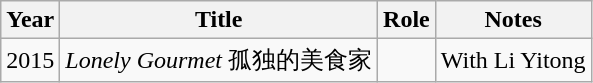<table class="wikitable">
<tr>
<th>Year</th>
<th>Title</th>
<th>Role</th>
<th>Notes</th>
</tr>
<tr>
<td>2015</td>
<td><em>Lonely Gourmet</em> 孤独的美食家</td>
<td></td>
<td>With Li Yitong</td>
</tr>
</table>
